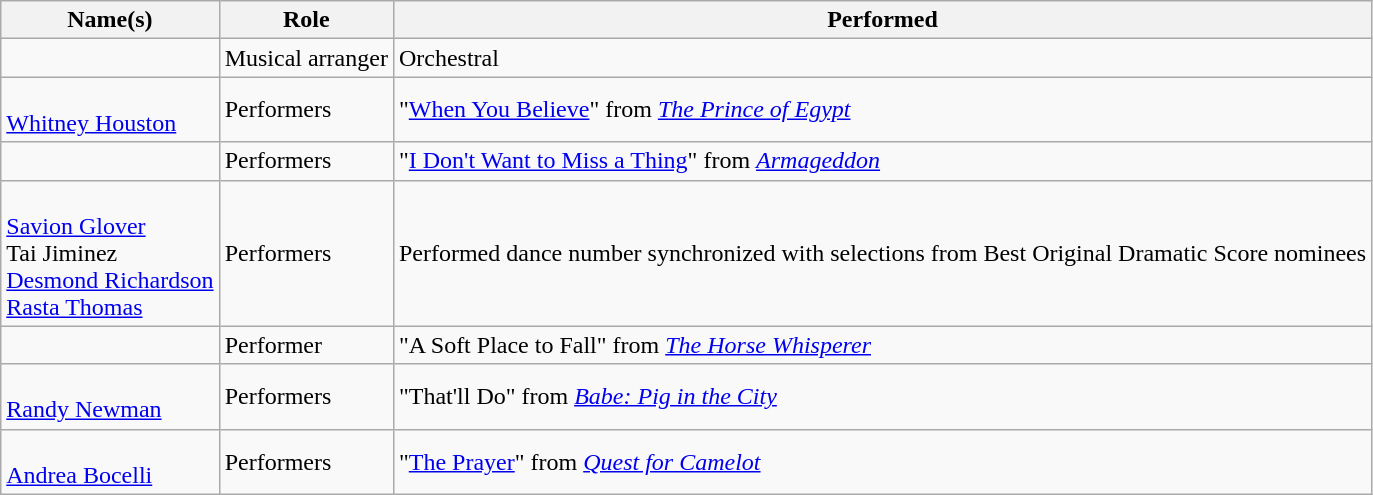<table class="wikitable sortable">
<tr>
<th>Name(s)</th>
<th>Role</th>
<th>Performed</th>
</tr>
<tr>
<td></td>
<td>Musical arranger</td>
<td>Orchestral</td>
</tr>
<tr>
<td><br><a href='#'>Whitney Houston</a></td>
<td>Performers</td>
<td>"<a href='#'>When You Believe</a>" from <em><a href='#'>The Prince of Egypt</a></em></td>
</tr>
<tr>
<td></td>
<td>Performers</td>
<td>"<a href='#'>I Don't Want to Miss a Thing</a>" from <em><a href='#'>Armageddon</a></em></td>
</tr>
<tr>
<td><br><a href='#'>Savion Glover</a><br>Tai Jiminez<br><a href='#'>Desmond Richardson</a><br><a href='#'>Rasta Thomas</a></td>
<td>Performers</td>
<td>Performed dance number synchronized with selections from Best Original Dramatic Score nominees</td>
</tr>
<tr>
<td></td>
<td>Performer</td>
<td>"A Soft Place to Fall" from <em><a href='#'>The Horse Whisperer</a></em></td>
</tr>
<tr>
<td><br><a href='#'>Randy Newman</a></td>
<td>Performers</td>
<td>"That'll Do" from <em><a href='#'>Babe: Pig in the City</a></em></td>
</tr>
<tr>
<td><br><a href='#'>Andrea Bocelli</a></td>
<td>Performers</td>
<td>"<a href='#'>The Prayer</a>" from <em><a href='#'>Quest for Camelot</a></em></td>
</tr>
</table>
